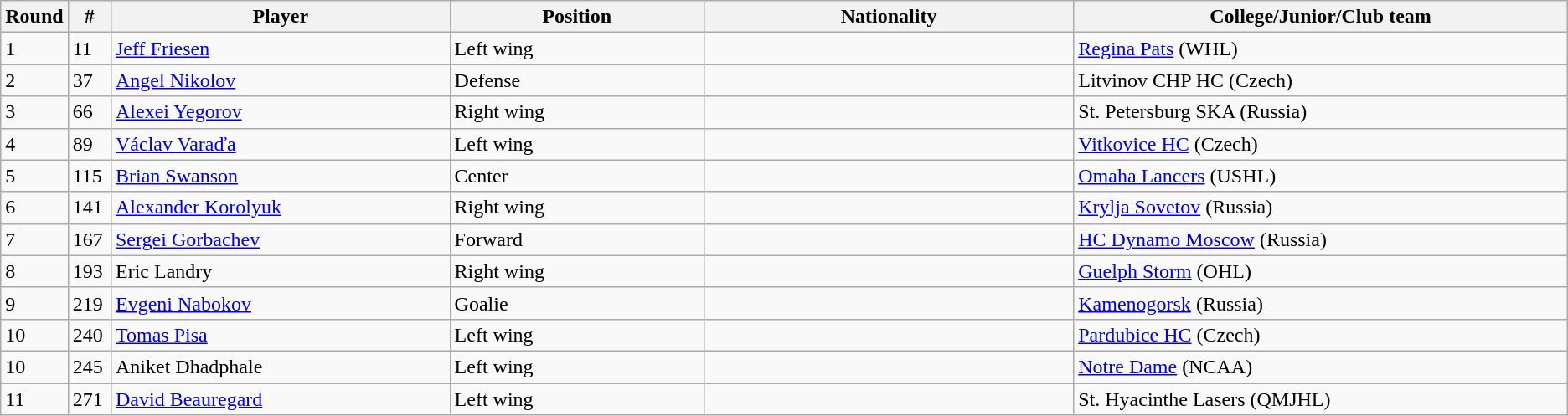<table class="wikitable">
<tr>
<th bgcolor="#DDDDFF" width="2.75%">Round</th>
<th bgcolor="#DDDDFF" width="2.75%">#</th>
<th bgcolor="#DDDDFF" width="22.0%">Player</th>
<th bgcolor="#DDDDFF" width="16.5%">Position</th>
<th bgcolor="#DDDDFF" width="24.0%">Nationality</th>
<th bgcolor="#DDDDFF" width="100.0%">College/Junior/Club team</th>
</tr>
<tr>
<td>1</td>
<td>11</td>
<td><a href='#'>Jeff Friesen</a></td>
<td>Left wing</td>
<td></td>
<td><a href='#'>Regina Pats</a> (WHL)</td>
</tr>
<tr>
<td>2</td>
<td>37</td>
<td><a href='#'>Angel Nikolov</a></td>
<td>Defense</td>
<td></td>
<td>Litvinov CHP HC (Czech)</td>
</tr>
<tr>
<td>3</td>
<td>66</td>
<td><a href='#'>Alexei Yegorov</a></td>
<td>Right wing</td>
<td></td>
<td>St. Petersburg SKA (Russia)</td>
</tr>
<tr>
<td>4</td>
<td>89</td>
<td><a href='#'>Václav Varaďa</a></td>
<td>Left wing</td>
<td></td>
<td><a href='#'>Vitkovice HC</a> (Czech)</td>
</tr>
<tr>
<td>5</td>
<td>115</td>
<td><a href='#'>Brian Swanson</a></td>
<td>Center</td>
<td></td>
<td><a href='#'>Omaha Lancers</a> (USHL)</td>
</tr>
<tr>
<td>6</td>
<td>141</td>
<td><a href='#'>Alexander Korolyuk</a></td>
<td>Right wing</td>
<td></td>
<td><a href='#'>Krylja Sovetov</a> (Russia)</td>
</tr>
<tr>
<td>7</td>
<td>167</td>
<td><a href='#'>Sergei Gorbachev</a></td>
<td>Forward</td>
<td></td>
<td><a href='#'>HC Dynamo Moscow</a> (Russia)</td>
</tr>
<tr>
<td>8</td>
<td>193</td>
<td>Eric Landry</td>
<td>Right wing</td>
<td></td>
<td><a href='#'>Guelph Storm</a> (OHL)</td>
</tr>
<tr>
<td>9</td>
<td>219</td>
<td><a href='#'>Evgeni Nabokov</a></td>
<td>Goalie</td>
<td></td>
<td><a href='#'>Kamenogorsk</a> (Russia)</td>
</tr>
<tr>
<td>10</td>
<td>240</td>
<td><a href='#'>Tomas Pisa</a></td>
<td>Left wing</td>
<td></td>
<td><a href='#'>Pardubice HC</a> (Czech)</td>
</tr>
<tr>
<td>10</td>
<td>245</td>
<td>Aniket Dhadphale</td>
<td>Left wing</td>
<td></td>
<td><a href='#'>Notre Dame</a> (NCAA)</td>
</tr>
<tr>
<td>11</td>
<td>271</td>
<td><a href='#'>David Beauregard</a></td>
<td>Left wing</td>
<td></td>
<td>St. Hyacinthe Lasers (QMJHL)</td>
</tr>
</table>
